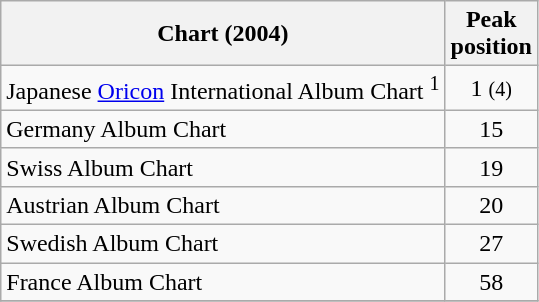<table class="wikitable">
<tr>
<th align="left">Chart (2004)</th>
<th align="left">Peak<br>position</th>
</tr>
<tr>
<td align="left">Japanese <a href='#'>Oricon</a> International Album Chart <sup>1</sup></td>
<td align="center">1 <small>(4)</small></td>
</tr>
<tr>
<td align="left">Germany Album Chart</td>
<td align="center">15</td>
</tr>
<tr>
<td align="left">Swiss Album Chart</td>
<td align="center">19</td>
</tr>
<tr>
<td align="left">Austrian Album Chart</td>
<td align="center">20</td>
</tr>
<tr>
<td align="left">Swedish Album Chart</td>
<td align="center">27</td>
</tr>
<tr>
<td align="left">France Album Chart</td>
<td align="center">58</td>
</tr>
<tr>
</tr>
</table>
